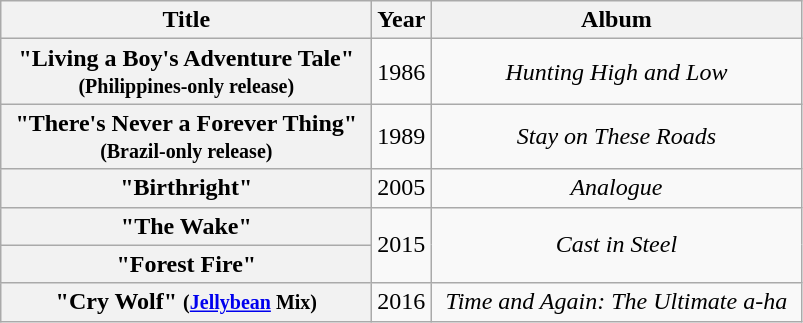<table class="wikitable plainrowheaders" style="text-align:center;">
<tr>
<th scope="col" style="width:15em;">Title</th>
<th scope="col" style="width:2em;">Year</th>
<th scope="col" style="width:15em;">Album</th>
</tr>
<tr>
<th scope="row">"Living a Boy's Adventure Tale" <small>(Philippines-only release)</small></th>
<td>1986</td>
<td><em>Hunting High and Low</em></td>
</tr>
<tr>
<th scope="row">"There's Never a Forever Thing" <small>(Brazil-only release)</small></th>
<td>1989</td>
<td><em>Stay on These Roads</em></td>
</tr>
<tr>
<th scope="row">"Birthright"</th>
<td>2005</td>
<td><em>Analogue</em></td>
</tr>
<tr>
<th scope="row">"The Wake"</th>
<td rowspan="2">2015</td>
<td rowspan="2"><em>Cast in Steel</em></td>
</tr>
<tr>
<th scope="row">"Forest Fire"</th>
</tr>
<tr>
<th scope="row">"Cry Wolf" <small>(<a href='#'>Jellybean</a> Mix)</small></th>
<td>2016</td>
<td><em>Time and Again: The Ultimate a-ha</em></td>
</tr>
</table>
